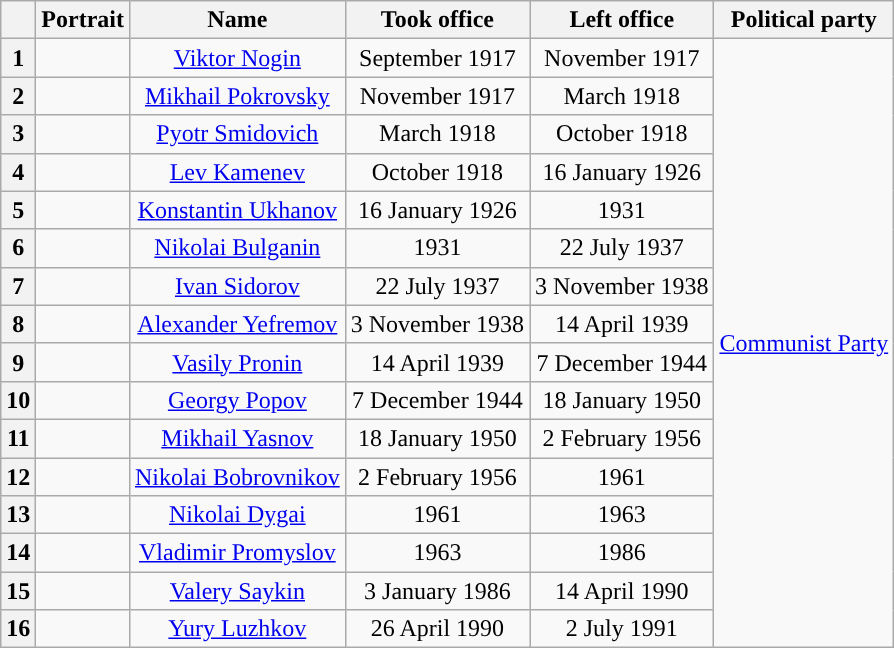<table class="wikitable" style="text-align:center">
<tr>
<th></th>
<th>Portrait</th>
<th>Name</th>
<th>Took office</th>
<th>Left office</th>
<th>Political party</th>
</tr>
<tr>
<th style="background:">1</th>
<td></td>
<td><a href='#'>Viktor Nogin</a></td>
<td>September 1917</td>
<td>November 1917</td>
<td rowspan="16"><a href='#'>Communist Party</a></td>
</tr>
<tr>
<th style="background:">2</th>
<td></td>
<td><a href='#'>Mikhail Pokrovsky</a></td>
<td>November 1917</td>
<td>March 1918</td>
</tr>
<tr>
<th style="background:">3</th>
<td></td>
<td><a href='#'>Pyotr Smidovich</a></td>
<td>March 1918</td>
<td>October 1918</td>
</tr>
<tr>
<th style="background:">4</th>
<td></td>
<td><a href='#'>Lev Kamenev</a></td>
<td>October 1918</td>
<td>16 January 1926</td>
</tr>
<tr>
<th style="background:">5</th>
<td></td>
<td><a href='#'>Konstantin Ukhanov</a></td>
<td>16 January 1926</td>
<td>1931</td>
</tr>
<tr>
<th style="background:">6</th>
<td></td>
<td><a href='#'>Nikolai Bulganin</a></td>
<td>1931</td>
<td>22 July 1937</td>
</tr>
<tr>
<th style="background:">7</th>
<td></td>
<td><a href='#'>Ivan Sidorov</a></td>
<td>22 July 1937</td>
<td>3 November 1938</td>
</tr>
<tr>
<th style="background:">8</th>
<td></td>
<td><a href='#'>Alexander Yefremov</a></td>
<td>3 November 1938</td>
<td>14 April 1939</td>
</tr>
<tr>
<th style="background:">9</th>
<td></td>
<td><a href='#'>Vasily Pronin</a></td>
<td>14 April 1939</td>
<td>7 December 1944</td>
</tr>
<tr>
<th style="background:">10</th>
<td></td>
<td><a href='#'>Georgy Popov</a></td>
<td>7 December 1944</td>
<td>18 January 1950</td>
</tr>
<tr>
<th style="background:">11</th>
<td></td>
<td><a href='#'>Mikhail Yasnov</a></td>
<td>18 January 1950</td>
<td>2 February 1956</td>
</tr>
<tr>
<th style="background:">12</th>
<td></td>
<td><a href='#'>Nikolai Bobrovnikov</a></td>
<td>2 February 1956</td>
<td>1961</td>
</tr>
<tr>
<th style="background:">13</th>
<td></td>
<td><a href='#'>Nikolai Dygai</a></td>
<td>1961</td>
<td>1963</td>
</tr>
<tr>
<th style="background:">14</th>
<td></td>
<td><a href='#'>Vladimir Promyslov</a></td>
<td>1963</td>
<td>1986</td>
</tr>
<tr>
<th style="background:">15</th>
<td></td>
<td><a href='#'>Valery Saykin</a></td>
<td>3 January 1986</td>
<td>14 April 1990</td>
</tr>
<tr>
<th style="background:">16</th>
<td></td>
<td><a href='#'>Yury Luzhkov</a></td>
<td>26 April 1990</td>
<td>2 July 1991</td>
</tr>
</table>
